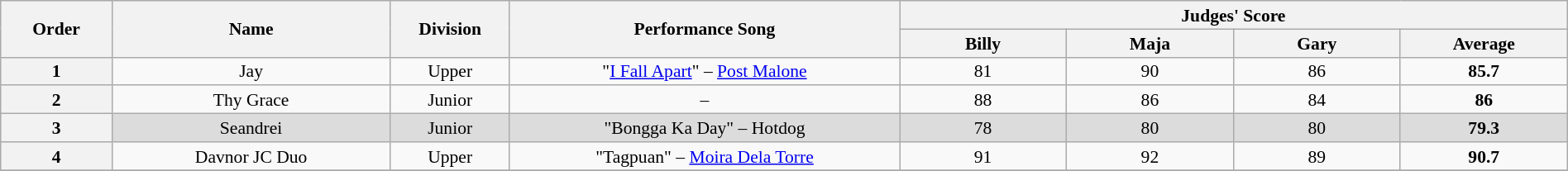<table class="wikitable" style="text-align:center; width:100%; font-size:90%; line-height:16px">
<tr>
<th scope="col" rowspan="2" style="width:04%;">Order</th>
<th scope="col" rowspan="2" style="width:10%;">Name</th>
<th scope="col" rowspan="2" style="width:04%;">Division</th>
<th scope="col" rowspan="2" style="width:14%;">Performance Song</th>
<th scope="col" colspan="4" style="width:24%;">Judges' Score</th>
</tr>
<tr>
<th style="width:06%;">Billy</th>
<th style="width:06%;">Maja</th>
<th style="width:06%;">Gary</th>
<th style="width:06%;">Average</th>
</tr>
<tr>
<th>1</th>
<td>Jay</td>
<td>Upper</td>
<td>"<a href='#'>I Fall Apart</a>" – <a href='#'>Post Malone</a></td>
<td>81</td>
<td>90</td>
<td>86</td>
<td><strong>85.7</strong></td>
</tr>
<tr>
<th>2</th>
<td>Thy Grace</td>
<td>Junior</td>
<td>–</td>
<td>88</td>
<td>86</td>
<td>84</td>
<td><strong>86</strong></td>
</tr>
<tr style="background:#DCDCDC;">
<th>3</th>
<td>Seandrei</td>
<td>Junior</td>
<td>"Bongga Ka Day" – Hotdog</td>
<td>78</td>
<td>80</td>
<td>80</td>
<td><strong>79.3</strong></td>
</tr>
<tr>
<th>4</th>
<td>Davnor JC Duo</td>
<td>Upper</td>
<td>"Tagpuan" – <a href='#'>Moira Dela Torre</a></td>
<td>91</td>
<td>92</td>
<td>89</td>
<td><strong>90.7</strong></td>
</tr>
<tr>
</tr>
</table>
